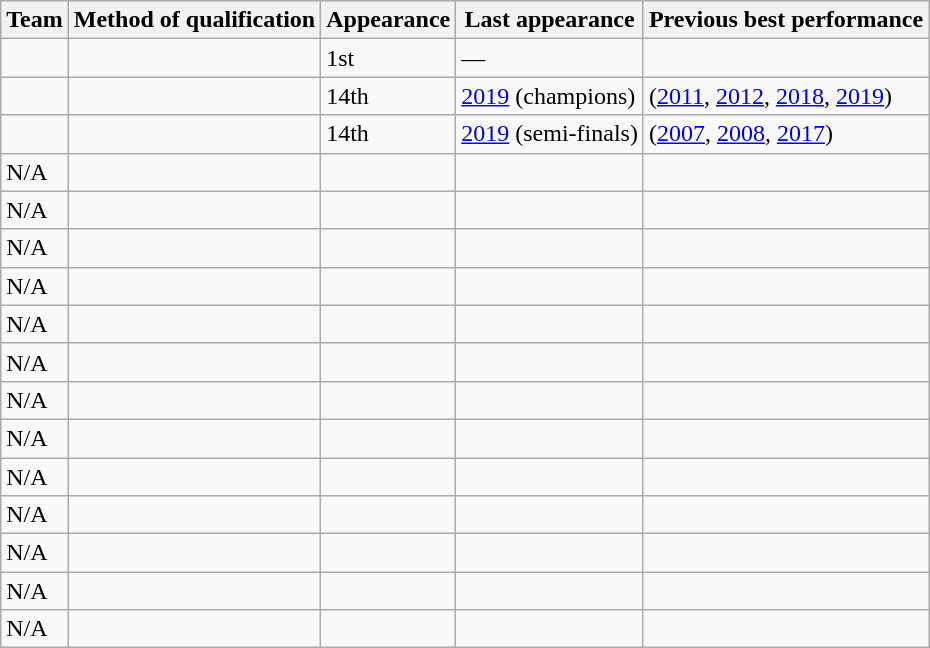<table class="wikitable sortable">
<tr>
<th>Team</th>
<th>Method of qualification</th>
<th data-sort-type="number">Appearance</th>
<th>Last appearance</th>
<th>Previous best performance</th>
</tr>
<tr>
<td></td>
<td></td>
<td>1st</td>
<td>—</td>
<td></td>
</tr>
<tr>
<td></td>
<td></td>
<td>14th</td>
<td><a href='#'>2019</a> (champions)</td>
<td> (<a href='#'>2011</a>, <a href='#'>2012</a>, <a href='#'>2018</a>, <a href='#'>2019</a>)</td>
</tr>
<tr>
<td></td>
<td></td>
<td>14th</td>
<td><a href='#'>2019</a> (semi-finals)</td>
<td> (<a href='#'>2007</a>, <a href='#'>2008</a>, <a href='#'>2017</a>)</td>
</tr>
<tr>
<td>N/A</td>
<td></td>
<td></td>
<td></td>
<td></td>
</tr>
<tr>
<td>N/A</td>
<td></td>
<td></td>
<td></td>
<td></td>
</tr>
<tr>
<td>N/A</td>
<td></td>
<td></td>
<td></td>
<td></td>
</tr>
<tr>
<td>N/A</td>
<td></td>
<td></td>
<td></td>
<td></td>
</tr>
<tr>
<td>N/A</td>
<td></td>
<td></td>
<td></td>
<td></td>
</tr>
<tr>
<td>N/A</td>
<td></td>
<td></td>
<td></td>
<td></td>
</tr>
<tr>
<td>N/A</td>
<td></td>
<td></td>
<td></td>
<td></td>
</tr>
<tr>
<td>N/A</td>
<td></td>
<td></td>
<td></td>
<td></td>
</tr>
<tr>
<td>N/A</td>
<td></td>
<td></td>
<td></td>
<td></td>
</tr>
<tr>
<td>N/A</td>
<td></td>
<td></td>
<td></td>
<td></td>
</tr>
<tr>
<td>N/A</td>
<td></td>
<td></td>
<td></td>
<td></td>
</tr>
<tr>
<td>N/A</td>
<td></td>
<td></td>
<td></td>
<td></td>
</tr>
<tr>
<td>N/A</td>
<td></td>
<td></td>
<td></td>
<td></td>
</tr>
</table>
